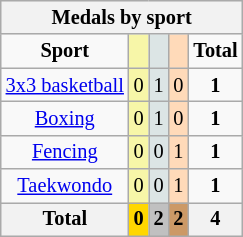<table class="wikitable" style="font-size:85%; text-align:center;">
<tr style="background:#efefef;">
<th colspan=5><strong>Medals by sport</strong></th>
</tr>
<tr>
<td><strong>Sport</strong></td>
<td style="background:#f7f6a8;"></td>
<td style="background:#dce5e5;"></td>
<td style="background:#ffdab9;"></td>
<td><strong>Total</strong></td>
</tr>
<tr>
<td><a href='#'>3x3 basketball</a></td>
<td style="background:#F7F6A8;">0</td>
<td style="background:#DCE5E5;">1</td>
<td style="background:#FFDAB9;">0</td>
<td><strong>1</strong></td>
</tr>
<tr>
<td><a href='#'>Boxing</a></td>
<td style="background:#F7F6A8;">0</td>
<td style="background:#DCE5E5;">1</td>
<td style="background:#FFDAB9;">0</td>
<td><strong>1</strong></td>
</tr>
<tr>
<td><a href='#'>Fencing</a></td>
<td style="background:#F7F6A8;">0</td>
<td style="background:#DCE5E5;">0</td>
<td style="background:#FFDAB9;">1</td>
<td><strong>1</strong></td>
</tr>
<tr>
<td><a href='#'>Taekwondo</a></td>
<td style="background:#F7F6A8;">0</td>
<td style="background:#DCE5E5;">0</td>
<td style="background:#FFDAB9;">1</td>
<td><strong>1</strong></td>
</tr>
<tr>
<th>Total</th>
<th style="background:gold;"  >0</th>
<th style="background:silver;">2</th>
<th style="background:#c96;"  >2</th>
<th>4</th>
</tr>
</table>
